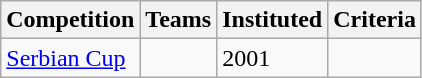<table class="wikitable">
<tr>
<th>Competition</th>
<th>Teams</th>
<th>Instituted</th>
<th>Criteria</th>
</tr>
<tr>
<td><a href='#'>Serbian Cup</a></td>
<td></td>
<td>2001</td>
<td></td>
</tr>
</table>
